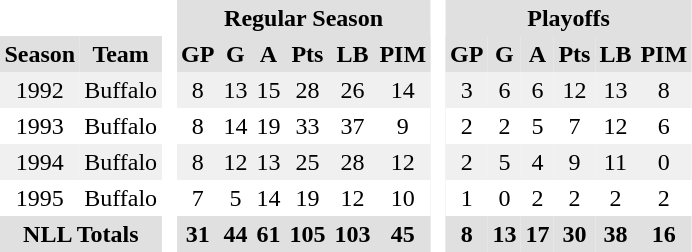<table BORDER="0" CELLPADDING="3" CELLSPACING="0">
<tr ALIGN="center" bgcolor="#e0e0e0">
<th colspan="2" bgcolor="#ffffff"> </th>
<th rowspan="99" bgcolor="#ffffff"> </th>
<th colspan="6">Regular Season</th>
<th rowspan="99" bgcolor="#ffffff"> </th>
<th colspan="6">Playoffs</th>
</tr>
<tr ALIGN="center" bgcolor="#e0e0e0">
<th>Season</th>
<th>Team</th>
<th>GP</th>
<th>G</th>
<th>A</th>
<th>Pts</th>
<th>LB</th>
<th>PIM</th>
<th>GP</th>
<th>G</th>
<th>A</th>
<th>Pts</th>
<th>LB</th>
<th>PIM</th>
</tr>
<tr ALIGN="center" bgcolor="#f0f0f0">
<td>1992</td>
<td>Buffalo</td>
<td>8</td>
<td>13</td>
<td>15</td>
<td>28</td>
<td>26</td>
<td>14</td>
<td>3</td>
<td>6</td>
<td>6</td>
<td>12</td>
<td>13</td>
<td>8</td>
</tr>
<tr ALIGN="center">
<td>1993</td>
<td>Buffalo</td>
<td>8</td>
<td>14</td>
<td>19</td>
<td>33</td>
<td>37</td>
<td>9</td>
<td>2</td>
<td>2</td>
<td>5</td>
<td>7</td>
<td>12</td>
<td>6</td>
</tr>
<tr ALIGN="center" bgcolor="#f0f0f0">
<td>1994</td>
<td>Buffalo</td>
<td>8</td>
<td>12</td>
<td>13</td>
<td>25</td>
<td>28</td>
<td>12</td>
<td>2</td>
<td>5</td>
<td>4</td>
<td>9</td>
<td>11</td>
<td>0</td>
</tr>
<tr ALIGN="center">
<td>1995</td>
<td>Buffalo</td>
<td>7</td>
<td>5</td>
<td>14</td>
<td>19</td>
<td>12</td>
<td>10</td>
<td>1</td>
<td>0</td>
<td>2</td>
<td>2</td>
<td>2</td>
<td>2</td>
</tr>
<tr ALIGN="center" bgcolor="#e0e0e0">
<th colspan="2">NLL Totals</th>
<th>31</th>
<th>44</th>
<th>61</th>
<th>105</th>
<th>103</th>
<th>45</th>
<th>8</th>
<th>13</th>
<th>17</th>
<th>30</th>
<th>38</th>
<th>16</th>
</tr>
</table>
